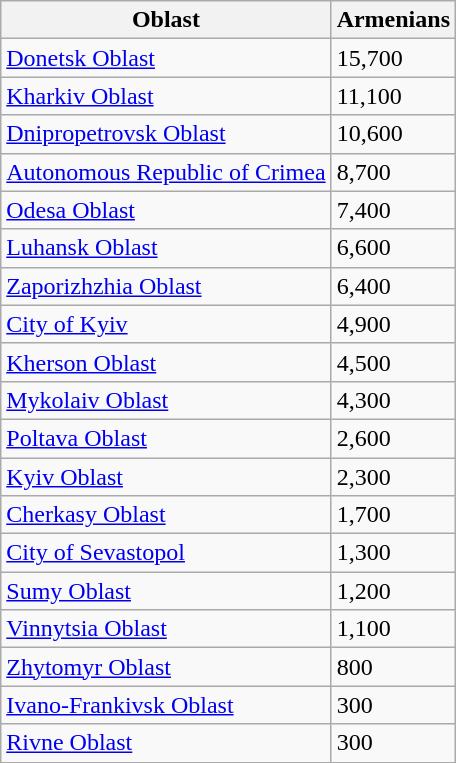<table class="wikitable sortable static-row-numbers mw-datatable" border=1>
<tr>
<th>Oblast</th>
<th>Armenians</th>
</tr>
<tr>
<td><a href='#'>Donetsk Oblast</a></td>
<td>15,700</td>
</tr>
<tr>
<td><a href='#'>Kharkiv Oblast</a></td>
<td>11,100</td>
</tr>
<tr>
<td><a href='#'>Dnipropetrovsk Oblast</a></td>
<td>10,600</td>
</tr>
<tr>
<td><a href='#'>Autonomous Republic of Crimea</a></td>
<td>8,700</td>
</tr>
<tr>
<td><a href='#'>Odesa Oblast</a></td>
<td>7,400</td>
</tr>
<tr>
<td><a href='#'>Luhansk Oblast</a></td>
<td>6,600</td>
</tr>
<tr>
<td><a href='#'>Zaporizhzhia Oblast</a></td>
<td>6,400</td>
</tr>
<tr>
<td><a href='#'>City of Kyiv</a></td>
<td>4,900</td>
</tr>
<tr>
<td><a href='#'>Kherson Oblast</a></td>
<td>4,500</td>
</tr>
<tr>
<td><a href='#'>Mykolaiv Oblast</a></td>
<td>4,300</td>
</tr>
<tr>
<td><a href='#'>Poltava Oblast</a></td>
<td>2,600</td>
</tr>
<tr>
<td><a href='#'>Kyiv Oblast</a></td>
<td>2,300</td>
</tr>
<tr>
<td><a href='#'>Cherkasy Oblast</a></td>
<td>1,700</td>
</tr>
<tr>
<td><a href='#'>City of Sevastopol</a></td>
<td>1,300</td>
</tr>
<tr>
<td><a href='#'>Sumy Oblast</a></td>
<td>1,200</td>
</tr>
<tr>
<td><a href='#'>Vinnytsia Oblast</a></td>
<td>1,100</td>
</tr>
<tr>
<td><a href='#'>Zhytomyr Oblast</a></td>
<td>800</td>
</tr>
<tr>
<td><a href='#'>Ivano-Frankivsk Oblast</a></td>
<td>300</td>
</tr>
<tr>
<td><a href='#'>Rivne Oblast</a></td>
<td>300</td>
</tr>
<tr>
</tr>
</table>
